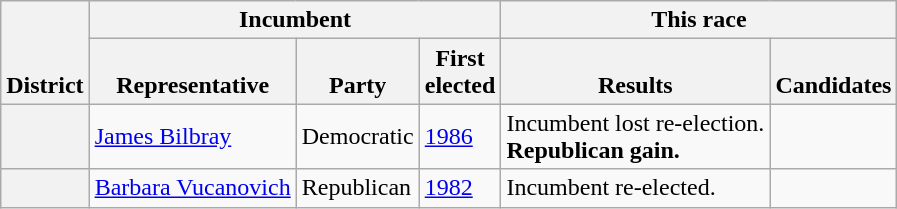<table class=wikitable>
<tr valign=bottom>
<th rowspan=2>District</th>
<th colspan=3>Incumbent</th>
<th colspan=2>This race</th>
</tr>
<tr valign=bottom>
<th>Representative</th>
<th>Party</th>
<th>First<br>elected</th>
<th>Results</th>
<th>Candidates</th>
</tr>
<tr>
<th></th>
<td><a href='#'>James Bilbray</a></td>
<td>Democratic</td>
<td><a href='#'>1986</a></td>
<td>Incumbent lost re-election.<br><strong>Republican gain.</strong></td>
<td nowrap></td>
</tr>
<tr>
<th></th>
<td><a href='#'>Barbara Vucanovich</a></td>
<td>Republican</td>
<td><a href='#'>1982</a></td>
<td>Incumbent re-elected.</td>
<td nowrap></td>
</tr>
</table>
